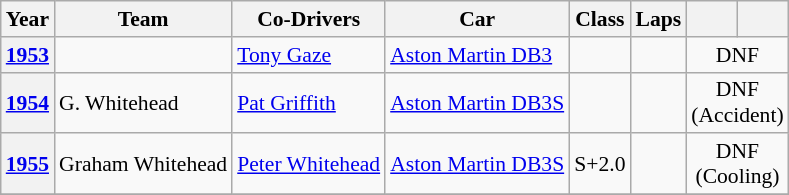<table class="wikitable" style="font-size:90%">
<tr>
<th>Year</th>
<th>Team</th>
<th>Co-Drivers</th>
<th>Car</th>
<th>Class</th>
<th>Laps</th>
<th></th>
<th></th>
</tr>
<tr align="center">
<th><a href='#'>1953</a></th>
<td align="left"></td>
<td align="left"> <a href='#'>Tony Gaze</a></td>
<td align="left"><a href='#'>Aston Martin DB3</a></td>
<td></td>
<td></td>
<td colspan=2>DNF<br></td>
</tr>
<tr align="center">
<th><a href='#'>1954</a></th>
<td align="left"> G. Whitehead</td>
<td align="left"> <a href='#'>Pat Griffith</a></td>
<td align="left"><a href='#'>Aston Martin DB3S</a></td>
<td></td>
<td></td>
<td colspan=2>DNF<br>(Accident)</td>
</tr>
<tr align="center">
<th><a href='#'>1955</a></th>
<td align="left"> Graham Whitehead</td>
<td align="left"> <a href='#'>Peter Whitehead</a></td>
<td align="left"><a href='#'>Aston Martin DB3S</a></td>
<td>S+2.0</td>
<td></td>
<td colspan=2>DNF<br>(Cooling)</td>
</tr>
<tr align="center">
</tr>
</table>
